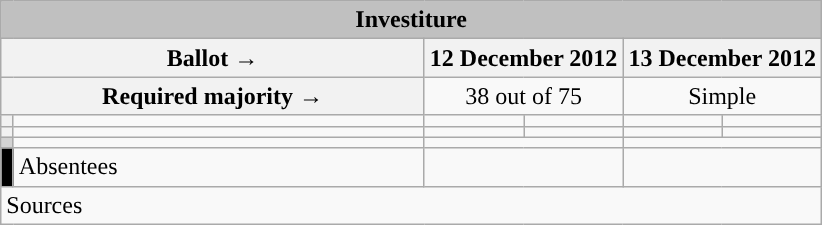<table class="wikitable" style="text-align:center;">
<tr bgcolor="#E9E9E9">
<td colspan="6" align="center" bgcolor="#C0C0C0"><strong>Investiture</strong></td>
</tr>
<tr>
<th colspan="2" width="275px">Ballot →</th>
<th colspan="2">12 December 2012</th>
<th colspan="2">13 December 2012</th>
</tr>
<tr>
<th colspan="2">Required majority →</th>
<td colspan="2">38 out of 75</td>
<td colspan="2">Simple</td>
</tr>
<tr>
<th width="1px" style="background:"></th>
<td align="left"></td>
<td></td>
<td></td>
<td></td>
<td></td>
</tr>
<tr>
<th style="color:inherit;background:"></th>
<td align="left"></td>
<td></td>
<td></td>
<td></td>
<td></td>
</tr>
<tr>
<th style="color:inherit;background:lightgray;"></th>
<td align="left"></td>
<td colspan="2"></td>
<td colspan="2"></td>
</tr>
<tr>
<th style="color:inherit;background:black;"></th>
<td align="left"><span>Absentees</span></td>
<td colspan="2"></td>
<td colspan="2"></td>
</tr>
<tr>
<td align="left" colspan="6">Sources</td>
</tr>
</table>
